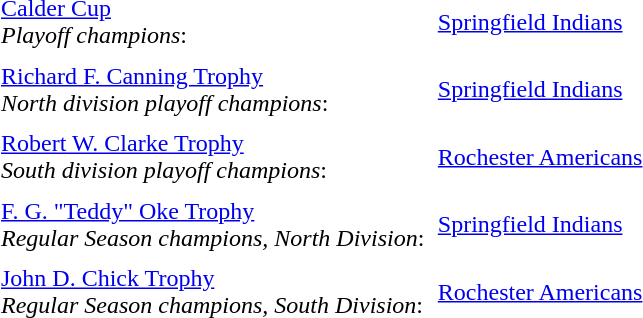<table cellpadding="3" cellspacing="3">
<tr>
<td><a href='#'>Calder Cup</a><br><em>Playoff champions</em>:</td>
<td><a href='#'>Springfield Indians</a></td>
</tr>
<tr>
<td><a href='#'>Richard F. Canning Trophy</a><br><em>North division playoff champions</em>:</td>
<td><a href='#'>Springfield Indians</a></td>
</tr>
<tr>
<td><a href='#'>Robert W. Clarke Trophy</a><br><em>South division playoff champions</em>:</td>
<td><a href='#'>Rochester Americans</a></td>
</tr>
<tr>
<td><a href='#'>F. G. "Teddy" Oke Trophy</a><br><em>Regular Season champions, North Division</em>:</td>
<td><a href='#'>Springfield Indians</a></td>
</tr>
<tr>
<td><a href='#'>John D. Chick Trophy</a><br><em>Regular Season champions, South Division</em>:</td>
<td><a href='#'>Rochester Americans</a></td>
</tr>
</table>
